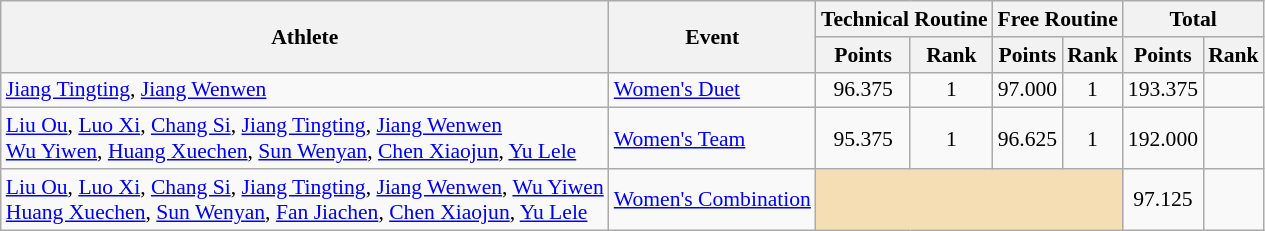<table class=wikitable style="font-size:90%">
<tr>
<th rowspan=2>Athlete</th>
<th rowspan=2>Event</th>
<th colspan=2>Technical Routine</th>
<th colspan=2>Free Routine</th>
<th colspan=2>Total</th>
</tr>
<tr>
<th>Points</th>
<th>Rank</th>
<th>Points</th>
<th>Rank</th>
<th>Points</th>
<th>Rank</th>
</tr>
<tr>
<td><a href='#'>Jiang Tingting</a>, <a href='#'>Jiang Wenwen</a></td>
<td><a href='#'>Women's Duet</a></td>
<td align=center>96.375</td>
<td align=center>1</td>
<td align=center>97.000</td>
<td align=center>1</td>
<td align=center>193.375</td>
<td align=center></td>
</tr>
<tr>
<td><a href='#'>Liu Ou</a>, <a href='#'>Luo Xi</a>, <a href='#'>Chang Si</a>, <a href='#'>Jiang Tingting</a>, <a href='#'>Jiang Wenwen</a><br><a href='#'>Wu Yiwen</a>, <a href='#'>Huang Xuechen</a>, <a href='#'>Sun Wenyan</a>, <a href='#'>Chen Xiaojun</a>, <a href='#'>Yu Lele</a></td>
<td><a href='#'>Women's Team</a></td>
<td align=center>95.375</td>
<td align=center>1</td>
<td align=center>96.625</td>
<td align=center>1</td>
<td align=center>192.000</td>
<td align=center></td>
</tr>
<tr>
<td><a href='#'>Liu Ou</a>, <a href='#'>Luo Xi</a>, <a href='#'>Chang Si</a>, <a href='#'>Jiang Tingting</a>, <a href='#'>Jiang Wenwen</a>, <a href='#'>Wu Yiwen</a><br><a href='#'>Huang Xuechen</a>, <a href='#'>Sun Wenyan</a>, <a href='#'>Fan Jiachen</a>, <a href='#'>Chen Xiaojun</a>, <a href='#'>Yu Lele</a></td>
<td><a href='#'>Women's Combination</a></td>
<td colspan="4" style="text-align:center; background:wheat;"></td>
<td align=center>97.125</td>
<td align=center></td>
</tr>
</table>
